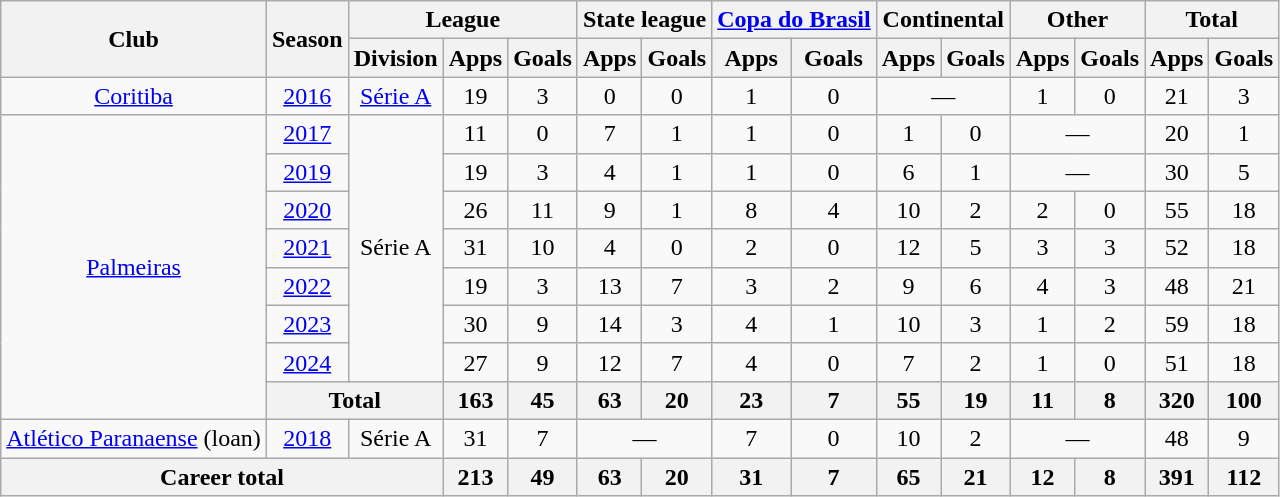<table class="wikitable" style="text-align: center;">
<tr>
<th rowspan="2">Club</th>
<th rowspan="2">Season</th>
<th colspan="3">League</th>
<th colspan="2">State league</th>
<th colspan="2"><a href='#'>Copa do Brasil</a></th>
<th colspan="2">Continental</th>
<th colspan="2">Other</th>
<th colspan="2">Total</th>
</tr>
<tr>
<th>Division</th>
<th>Apps</th>
<th>Goals</th>
<th>Apps</th>
<th>Goals</th>
<th>Apps</th>
<th>Goals</th>
<th>Apps</th>
<th>Goals</th>
<th>Apps</th>
<th>Goals</th>
<th>Apps</th>
<th>Goals</th>
</tr>
<tr>
<td valign="center"><a href='#'>Coritiba</a></td>
<td><a href='#'>2016</a></td>
<td><a href='#'>Série A</a></td>
<td>19</td>
<td>3</td>
<td>0</td>
<td>0</td>
<td>1</td>
<td>0</td>
<td colspan="2">—</td>
<td>1</td>
<td>0</td>
<td>21</td>
<td>3</td>
</tr>
<tr>
<td rowspan="8" valign="center"><a href='#'>Palmeiras</a></td>
<td><a href='#'>2017</a></td>
<td rowspan="7">Série A</td>
<td>11</td>
<td>0</td>
<td>7</td>
<td>1</td>
<td>1</td>
<td>0</td>
<td>1</td>
<td>0</td>
<td colspan="2">—</td>
<td>20</td>
<td>1</td>
</tr>
<tr>
<td><a href='#'>2019</a></td>
<td>19</td>
<td>3</td>
<td>4</td>
<td>1</td>
<td>1</td>
<td>0</td>
<td>6</td>
<td>1</td>
<td colspan="2">—</td>
<td>30</td>
<td>5</td>
</tr>
<tr>
<td><a href='#'>2020</a></td>
<td>26</td>
<td>11</td>
<td>9</td>
<td>1</td>
<td>8</td>
<td>4</td>
<td>10</td>
<td>2</td>
<td>2</td>
<td>0</td>
<td>55</td>
<td>18</td>
</tr>
<tr>
<td><a href='#'>2021</a></td>
<td>31</td>
<td>10</td>
<td>4</td>
<td>0</td>
<td>2</td>
<td>0</td>
<td>12</td>
<td>5</td>
<td>3</td>
<td>3</td>
<td>52</td>
<td>18</td>
</tr>
<tr>
<td><a href='#'>2022</a></td>
<td>19</td>
<td>3</td>
<td>13</td>
<td>7</td>
<td>3</td>
<td>2</td>
<td>9</td>
<td>6</td>
<td>4</td>
<td>3</td>
<td>48</td>
<td>21</td>
</tr>
<tr>
<td><a href='#'>2023</a></td>
<td>30</td>
<td>9</td>
<td>14</td>
<td>3</td>
<td>4</td>
<td>1</td>
<td>10</td>
<td>3</td>
<td>1</td>
<td>2</td>
<td>59</td>
<td>18</td>
</tr>
<tr>
<td><a href='#'>2024</a></td>
<td>27</td>
<td>9</td>
<td>12</td>
<td>7</td>
<td>4</td>
<td>0</td>
<td>7</td>
<td>2</td>
<td>1</td>
<td>0</td>
<td>51</td>
<td>18</td>
</tr>
<tr>
<th colspan="2">Total</th>
<th>163</th>
<th>45</th>
<th>63</th>
<th>20</th>
<th>23</th>
<th>7</th>
<th>55</th>
<th>19</th>
<th>11</th>
<th>8</th>
<th>320</th>
<th>100</th>
</tr>
<tr>
<td valign="center"><a href='#'>Atlético Paranaense</a> (loan)</td>
<td><a href='#'>2018</a></td>
<td>Série A</td>
<td>31</td>
<td>7</td>
<td colspan="2">—</td>
<td>7</td>
<td>0</td>
<td>10</td>
<td>2</td>
<td colspan="2">—</td>
<td>48</td>
<td>9</td>
</tr>
<tr>
<th colspan="3">Career total</th>
<th>213</th>
<th>49</th>
<th>63</th>
<th>20</th>
<th>31</th>
<th>7</th>
<th>65</th>
<th>21</th>
<th>12</th>
<th>8</th>
<th>391</th>
<th>112</th>
</tr>
</table>
